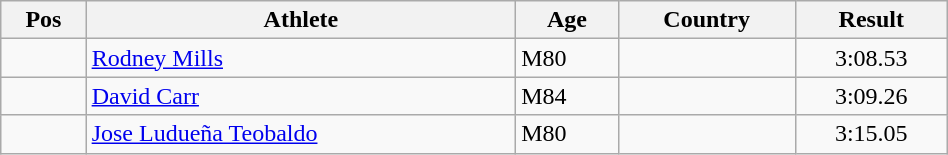<table class="wikitable"  style="text-align:center; width:50%;">
<tr>
<th>Pos</th>
<th>Athlete</th>
<th>Age</th>
<th>Country</th>
<th>Result</th>
</tr>
<tr>
<td align=center></td>
<td align=left><a href='#'>Rodney Mills</a></td>
<td align=left>M80</td>
<td align=left></td>
<td>3:08.53</td>
</tr>
<tr>
<td align=center></td>
<td align=left><a href='#'>David Carr</a></td>
<td align=left>M84</td>
<td align=left></td>
<td>3:09.26</td>
</tr>
<tr>
<td align=center></td>
<td align=left><a href='#'>Jose Ludueña Teobaldo</a></td>
<td align=left>M80</td>
<td align=left></td>
<td>3:15.05</td>
</tr>
</table>
